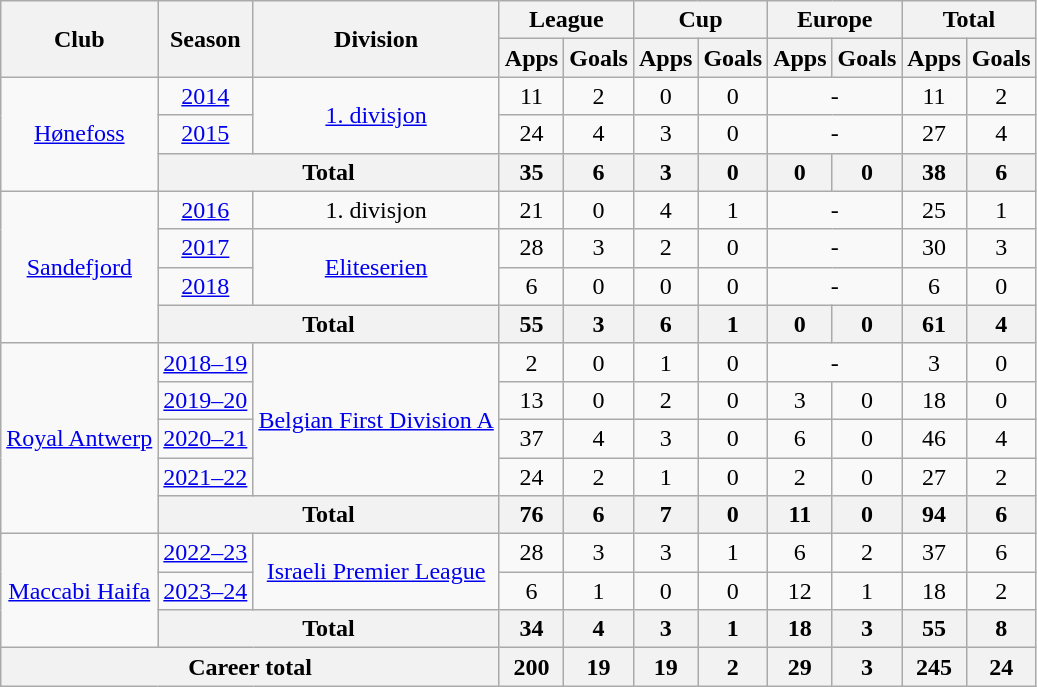<table class="wikitable" style="text-align:center">
<tr>
<th rowspan="2">Club</th>
<th rowspan="2">Season</th>
<th rowspan="2">Division</th>
<th colspan="2">League</th>
<th colspan="2">Cup</th>
<th colspan="2">Europe</th>
<th colspan="2">Total</th>
</tr>
<tr>
<th>Apps</th>
<th>Goals</th>
<th>Apps</th>
<th>Goals</th>
<th>Apps</th>
<th>Goals</th>
<th>Apps</th>
<th>Goals</th>
</tr>
<tr>
<td rowspan="3"><a href='#'>Hønefoss</a></td>
<td><a href='#'>2014</a></td>
<td rowspan="2"><a href='#'>1. divisjon</a></td>
<td>11</td>
<td>2</td>
<td>0</td>
<td>0</td>
<td colspan="2">-</td>
<td>11</td>
<td>2</td>
</tr>
<tr>
<td><a href='#'>2015</a></td>
<td>24</td>
<td>4</td>
<td>3</td>
<td>0</td>
<td colspan="2">-</td>
<td>27</td>
<td>4</td>
</tr>
<tr>
<th colspan="2">Total</th>
<th>35</th>
<th>6</th>
<th>3</th>
<th>0</th>
<th>0</th>
<th>0</th>
<th>38</th>
<th>6</th>
</tr>
<tr>
<td rowspan="4"><a href='#'>Sandefjord</a></td>
<td><a href='#'>2016</a></td>
<td>1. divisjon</td>
<td>21</td>
<td>0</td>
<td>4</td>
<td>1</td>
<td colspan="2">-</td>
<td>25</td>
<td>1</td>
</tr>
<tr>
<td><a href='#'>2017</a></td>
<td rowspan="2"><a href='#'>Eliteserien</a></td>
<td>28</td>
<td>3</td>
<td>2</td>
<td>0</td>
<td colspan="2">-</td>
<td>30</td>
<td>3</td>
</tr>
<tr>
<td><a href='#'>2018</a></td>
<td>6</td>
<td>0</td>
<td>0</td>
<td>0</td>
<td colspan="2">-</td>
<td>6</td>
<td>0</td>
</tr>
<tr>
<th colspan="2">Total</th>
<th>55</th>
<th>3</th>
<th>6</th>
<th>1</th>
<th>0</th>
<th>0</th>
<th>61</th>
<th>4</th>
</tr>
<tr>
<td rowspan="5"><a href='#'>Royal Antwerp</a></td>
<td><a href='#'>2018–19</a></td>
<td rowspan="4"><a href='#'>Belgian First Division A</a></td>
<td>2</td>
<td>0</td>
<td>1</td>
<td>0</td>
<td colspan="2">-</td>
<td>3</td>
<td>0</td>
</tr>
<tr>
<td><a href='#'>2019–20</a></td>
<td>13</td>
<td>0</td>
<td>2</td>
<td>0</td>
<td>3</td>
<td>0</td>
<td>18</td>
<td>0</td>
</tr>
<tr>
<td><a href='#'>2020–21</a></td>
<td>37</td>
<td>4</td>
<td>3</td>
<td>0</td>
<td>6</td>
<td>0</td>
<td>46</td>
<td>4</td>
</tr>
<tr>
<td><a href='#'>2021–22</a></td>
<td>24</td>
<td>2</td>
<td>1</td>
<td>0</td>
<td>2</td>
<td>0</td>
<td>27</td>
<td>2</td>
</tr>
<tr>
<th colspan="2">Total</th>
<th>76</th>
<th>6</th>
<th>7</th>
<th>0</th>
<th>11</th>
<th>0</th>
<th>94</th>
<th>6</th>
</tr>
<tr>
<td rowspan="3"><a href='#'>Maccabi Haifa</a></td>
<td><a href='#'>2022–23</a></td>
<td rowspan="2"><a href='#'>Israeli Premier League</a></td>
<td>28</td>
<td>3</td>
<td>3</td>
<td>1</td>
<td>6</td>
<td>2</td>
<td>37</td>
<td>6</td>
</tr>
<tr>
<td><a href='#'>2023–24</a></td>
<td>6</td>
<td>1</td>
<td>0</td>
<td>0</td>
<td>12</td>
<td>1</td>
<td>18</td>
<td>2</td>
</tr>
<tr>
<th colspan="2">Total</th>
<th>34</th>
<th>4</th>
<th>3</th>
<th>1</th>
<th>18</th>
<th>3</th>
<th>55</th>
<th>8</th>
</tr>
<tr>
<th colspan="3">Career total</th>
<th>200</th>
<th>19</th>
<th>19</th>
<th>2</th>
<th>29</th>
<th>3</th>
<th>245</th>
<th>24</th>
</tr>
</table>
